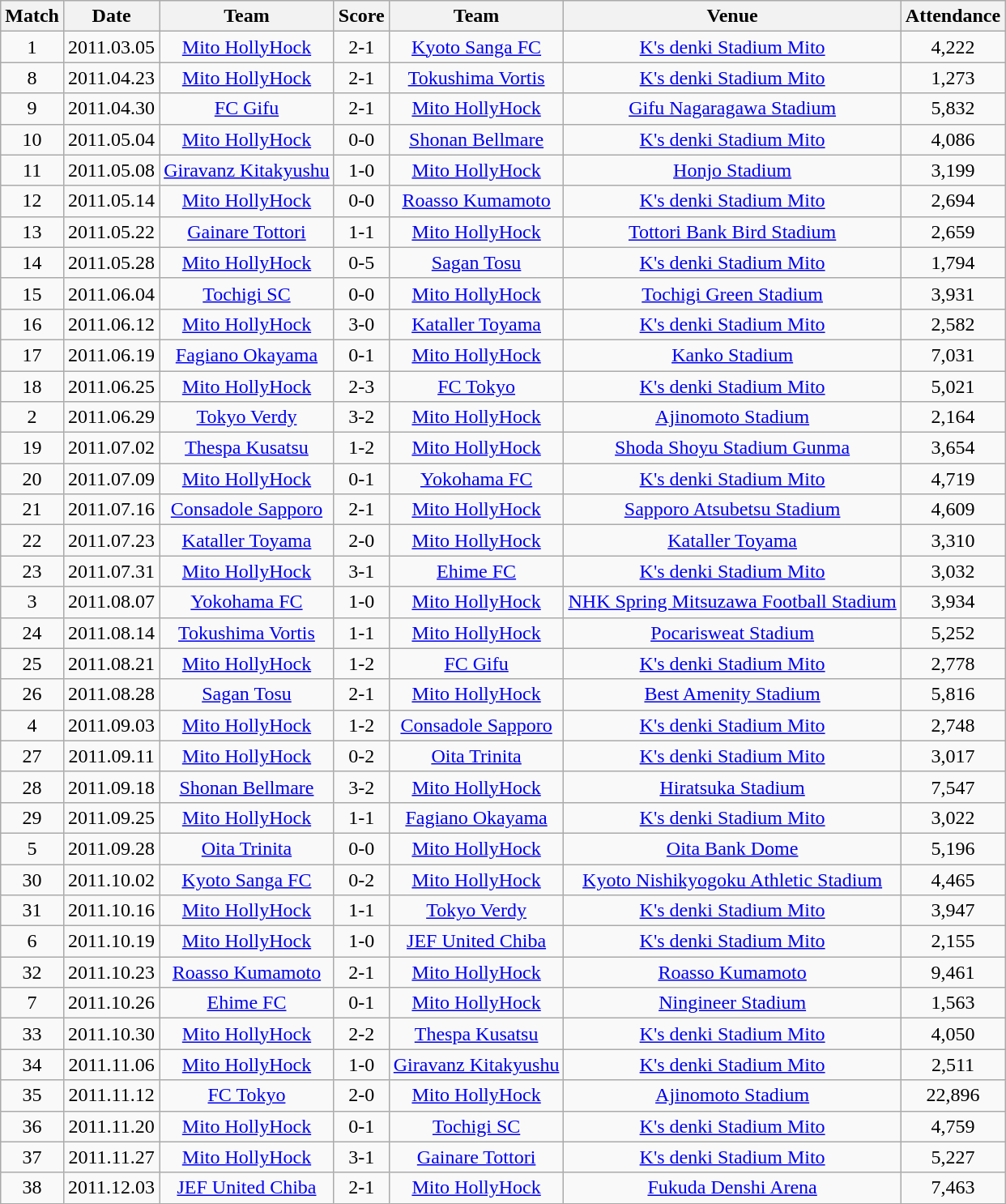<table class="wikitable" style="text-align:center;">
<tr>
<th>Match</th>
<th>Date</th>
<th>Team</th>
<th>Score</th>
<th>Team</th>
<th>Venue</th>
<th>Attendance</th>
</tr>
<tr>
<td>1</td>
<td>2011.03.05</td>
<td><a href='#'>Mito HollyHock</a></td>
<td>2-1</td>
<td><a href='#'>Kyoto Sanga FC</a></td>
<td><a href='#'>K's denki Stadium Mito</a></td>
<td>4,222</td>
</tr>
<tr>
<td>8</td>
<td>2011.04.23</td>
<td><a href='#'>Mito HollyHock</a></td>
<td>2-1</td>
<td><a href='#'>Tokushima Vortis</a></td>
<td><a href='#'>K's denki Stadium Mito</a></td>
<td>1,273</td>
</tr>
<tr>
<td>9</td>
<td>2011.04.30</td>
<td><a href='#'>FC Gifu</a></td>
<td>2-1</td>
<td><a href='#'>Mito HollyHock</a></td>
<td><a href='#'>Gifu Nagaragawa Stadium</a></td>
<td>5,832</td>
</tr>
<tr>
<td>10</td>
<td>2011.05.04</td>
<td><a href='#'>Mito HollyHock</a></td>
<td>0-0</td>
<td><a href='#'>Shonan Bellmare</a></td>
<td><a href='#'>K's denki Stadium Mito</a></td>
<td>4,086</td>
</tr>
<tr>
<td>11</td>
<td>2011.05.08</td>
<td><a href='#'>Giravanz Kitakyushu</a></td>
<td>1-0</td>
<td><a href='#'>Mito HollyHock</a></td>
<td><a href='#'>Honjo Stadium</a></td>
<td>3,199</td>
</tr>
<tr>
<td>12</td>
<td>2011.05.14</td>
<td><a href='#'>Mito HollyHock</a></td>
<td>0-0</td>
<td><a href='#'>Roasso Kumamoto</a></td>
<td><a href='#'>K's denki Stadium Mito</a></td>
<td>2,694</td>
</tr>
<tr>
<td>13</td>
<td>2011.05.22</td>
<td><a href='#'>Gainare Tottori</a></td>
<td>1-1</td>
<td><a href='#'>Mito HollyHock</a></td>
<td><a href='#'>Tottori Bank Bird Stadium</a></td>
<td>2,659</td>
</tr>
<tr>
<td>14</td>
<td>2011.05.28</td>
<td><a href='#'>Mito HollyHock</a></td>
<td>0-5</td>
<td><a href='#'>Sagan Tosu</a></td>
<td><a href='#'>K's denki Stadium Mito</a></td>
<td>1,794</td>
</tr>
<tr>
<td>15</td>
<td>2011.06.04</td>
<td><a href='#'>Tochigi SC</a></td>
<td>0-0</td>
<td><a href='#'>Mito HollyHock</a></td>
<td><a href='#'>Tochigi Green Stadium</a></td>
<td>3,931</td>
</tr>
<tr>
<td>16</td>
<td>2011.06.12</td>
<td><a href='#'>Mito HollyHock</a></td>
<td>3-0</td>
<td><a href='#'>Kataller Toyama</a></td>
<td><a href='#'>K's denki Stadium Mito</a></td>
<td>2,582</td>
</tr>
<tr>
<td>17</td>
<td>2011.06.19</td>
<td><a href='#'>Fagiano Okayama</a></td>
<td>0-1</td>
<td><a href='#'>Mito HollyHock</a></td>
<td><a href='#'>Kanko Stadium</a></td>
<td>7,031</td>
</tr>
<tr>
<td>18</td>
<td>2011.06.25</td>
<td><a href='#'>Mito HollyHock</a></td>
<td>2-3</td>
<td><a href='#'>FC Tokyo</a></td>
<td><a href='#'>K's denki Stadium Mito</a></td>
<td>5,021</td>
</tr>
<tr>
<td>2</td>
<td>2011.06.29</td>
<td><a href='#'>Tokyo Verdy</a></td>
<td>3-2</td>
<td><a href='#'>Mito HollyHock</a></td>
<td><a href='#'>Ajinomoto Stadium</a></td>
<td>2,164</td>
</tr>
<tr>
<td>19</td>
<td>2011.07.02</td>
<td><a href='#'>Thespa Kusatsu</a></td>
<td>1-2</td>
<td><a href='#'>Mito HollyHock</a></td>
<td><a href='#'>Shoda Shoyu Stadium Gunma</a></td>
<td>3,654</td>
</tr>
<tr>
<td>20</td>
<td>2011.07.09</td>
<td><a href='#'>Mito HollyHock</a></td>
<td>0-1</td>
<td><a href='#'>Yokohama FC</a></td>
<td><a href='#'>K's denki Stadium Mito</a></td>
<td>4,719</td>
</tr>
<tr>
<td>21</td>
<td>2011.07.16</td>
<td><a href='#'>Consadole Sapporo</a></td>
<td>2-1</td>
<td><a href='#'>Mito HollyHock</a></td>
<td><a href='#'>Sapporo Atsubetsu Stadium</a></td>
<td>4,609</td>
</tr>
<tr>
<td>22</td>
<td>2011.07.23</td>
<td><a href='#'>Kataller Toyama</a></td>
<td>2-0</td>
<td><a href='#'>Mito HollyHock</a></td>
<td><a href='#'>Kataller Toyama</a></td>
<td>3,310</td>
</tr>
<tr>
<td>23</td>
<td>2011.07.31</td>
<td><a href='#'>Mito HollyHock</a></td>
<td>3-1</td>
<td><a href='#'>Ehime FC</a></td>
<td><a href='#'>K's denki Stadium Mito</a></td>
<td>3,032</td>
</tr>
<tr>
<td>3</td>
<td>2011.08.07</td>
<td><a href='#'>Yokohama FC</a></td>
<td>1-0</td>
<td><a href='#'>Mito HollyHock</a></td>
<td><a href='#'>NHK Spring Mitsuzawa Football Stadium</a></td>
<td>3,934</td>
</tr>
<tr>
<td>24</td>
<td>2011.08.14</td>
<td><a href='#'>Tokushima Vortis</a></td>
<td>1-1</td>
<td><a href='#'>Mito HollyHock</a></td>
<td><a href='#'>Pocarisweat Stadium</a></td>
<td>5,252</td>
</tr>
<tr>
<td>25</td>
<td>2011.08.21</td>
<td><a href='#'>Mito HollyHock</a></td>
<td>1-2</td>
<td><a href='#'>FC Gifu</a></td>
<td><a href='#'>K's denki Stadium Mito</a></td>
<td>2,778</td>
</tr>
<tr>
<td>26</td>
<td>2011.08.28</td>
<td><a href='#'>Sagan Tosu</a></td>
<td>2-1</td>
<td><a href='#'>Mito HollyHock</a></td>
<td><a href='#'>Best Amenity Stadium</a></td>
<td>5,816</td>
</tr>
<tr>
<td>4</td>
<td>2011.09.03</td>
<td><a href='#'>Mito HollyHock</a></td>
<td>1-2</td>
<td><a href='#'>Consadole Sapporo</a></td>
<td><a href='#'>K's denki Stadium Mito</a></td>
<td>2,748</td>
</tr>
<tr>
<td>27</td>
<td>2011.09.11</td>
<td><a href='#'>Mito HollyHock</a></td>
<td>0-2</td>
<td><a href='#'>Oita Trinita</a></td>
<td><a href='#'>K's denki Stadium Mito</a></td>
<td>3,017</td>
</tr>
<tr>
<td>28</td>
<td>2011.09.18</td>
<td><a href='#'>Shonan Bellmare</a></td>
<td>3-2</td>
<td><a href='#'>Mito HollyHock</a></td>
<td><a href='#'>Hiratsuka Stadium</a></td>
<td>7,547</td>
</tr>
<tr>
<td>29</td>
<td>2011.09.25</td>
<td><a href='#'>Mito HollyHock</a></td>
<td>1-1</td>
<td><a href='#'>Fagiano Okayama</a></td>
<td><a href='#'>K's denki Stadium Mito</a></td>
<td>3,022</td>
</tr>
<tr>
<td>5</td>
<td>2011.09.28</td>
<td><a href='#'>Oita Trinita</a></td>
<td>0-0</td>
<td><a href='#'>Mito HollyHock</a></td>
<td><a href='#'>Oita Bank Dome</a></td>
<td>5,196</td>
</tr>
<tr>
<td>30</td>
<td>2011.10.02</td>
<td><a href='#'>Kyoto Sanga FC</a></td>
<td>0-2</td>
<td><a href='#'>Mito HollyHock</a></td>
<td><a href='#'>Kyoto Nishikyogoku Athletic Stadium</a></td>
<td>4,465</td>
</tr>
<tr>
<td>31</td>
<td>2011.10.16</td>
<td><a href='#'>Mito HollyHock</a></td>
<td>1-1</td>
<td><a href='#'>Tokyo Verdy</a></td>
<td><a href='#'>K's denki Stadium Mito</a></td>
<td>3,947</td>
</tr>
<tr>
<td>6</td>
<td>2011.10.19</td>
<td><a href='#'>Mito HollyHock</a></td>
<td>1-0</td>
<td><a href='#'>JEF United Chiba</a></td>
<td><a href='#'>K's denki Stadium Mito</a></td>
<td>2,155</td>
</tr>
<tr>
<td>32</td>
<td>2011.10.23</td>
<td><a href='#'>Roasso Kumamoto</a></td>
<td>2-1</td>
<td><a href='#'>Mito HollyHock</a></td>
<td><a href='#'>Roasso Kumamoto</a></td>
<td>9,461</td>
</tr>
<tr>
<td>7</td>
<td>2011.10.26</td>
<td><a href='#'>Ehime FC</a></td>
<td>0-1</td>
<td><a href='#'>Mito HollyHock</a></td>
<td><a href='#'>Ningineer Stadium</a></td>
<td>1,563</td>
</tr>
<tr>
<td>33</td>
<td>2011.10.30</td>
<td><a href='#'>Mito HollyHock</a></td>
<td>2-2</td>
<td><a href='#'>Thespa Kusatsu</a></td>
<td><a href='#'>K's denki Stadium Mito</a></td>
<td>4,050</td>
</tr>
<tr>
<td>34</td>
<td>2011.11.06</td>
<td><a href='#'>Mito HollyHock</a></td>
<td>1-0</td>
<td><a href='#'>Giravanz Kitakyushu</a></td>
<td><a href='#'>K's denki Stadium Mito</a></td>
<td>2,511</td>
</tr>
<tr>
<td>35</td>
<td>2011.11.12</td>
<td><a href='#'>FC Tokyo</a></td>
<td>2-0</td>
<td><a href='#'>Mito HollyHock</a></td>
<td><a href='#'>Ajinomoto Stadium</a></td>
<td>22,896</td>
</tr>
<tr>
<td>36</td>
<td>2011.11.20</td>
<td><a href='#'>Mito HollyHock</a></td>
<td>0-1</td>
<td><a href='#'>Tochigi SC</a></td>
<td><a href='#'>K's denki Stadium Mito</a></td>
<td>4,759</td>
</tr>
<tr>
<td>37</td>
<td>2011.11.27</td>
<td><a href='#'>Mito HollyHock</a></td>
<td>3-1</td>
<td><a href='#'>Gainare Tottori</a></td>
<td><a href='#'>K's denki Stadium Mito</a></td>
<td>5,227</td>
</tr>
<tr>
<td>38</td>
<td>2011.12.03</td>
<td><a href='#'>JEF United Chiba</a></td>
<td>2-1</td>
<td><a href='#'>Mito HollyHock</a></td>
<td><a href='#'>Fukuda Denshi Arena</a></td>
<td>7,463</td>
</tr>
</table>
